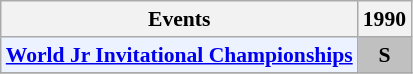<table class="wikitable" style="font-size: 90%; text-align:center">
<tr>
<th>Events</th>
<th>1990</th>
</tr>
<tr>
<td bgcolor="#ECF2FF"; align="left"><strong><a href='#'>World Jr Invitational Championships</a></strong></td>
<td bgcolor=silver><strong>S</strong></td>
</tr>
<tr>
</tr>
</table>
